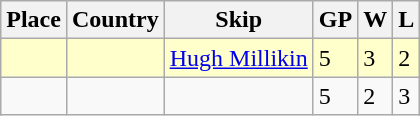<table class="wikitable">
<tr>
<th>Place</th>
<th>Country</th>
<th>Skip</th>
<th>GP</th>
<th>W</th>
<th>L</th>
</tr>
<tr bgcolor=#ffffcc>
<td></td>
<td></td>
<td><a href='#'>Hugh Millikin</a></td>
<td>5</td>
<td>3</td>
<td>2</td>
</tr>
<tr>
<td></td>
<td></td>
<td></td>
<td>5</td>
<td>2</td>
<td>3</td>
</tr>
</table>
